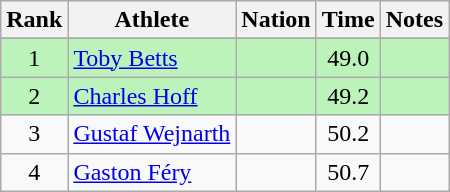<table class="wikitable sortable" style="text-align:center">
<tr>
<th>Rank</th>
<th>Athlete</th>
<th>Nation</th>
<th>Time</th>
<th>Notes</th>
</tr>
<tr>
</tr>
<tr bgcolor=bbf3bb>
<td>1</td>
<td align=left><a href='#'>Toby Betts</a></td>
<td align=left></td>
<td>49.0</td>
<td></td>
</tr>
<tr bgcolor=bbf3bb>
<td>2</td>
<td align=left><a href='#'>Charles Hoff</a></td>
<td align=left></td>
<td>49.2</td>
<td></td>
</tr>
<tr>
<td>3</td>
<td align=left><a href='#'>Gustaf Wejnarth</a></td>
<td align=left></td>
<td>50.2</td>
<td></td>
</tr>
<tr>
<td>4</td>
<td align=left><a href='#'>Gaston Féry</a></td>
<td align=left></td>
<td>50.7</td>
<td></td>
</tr>
</table>
